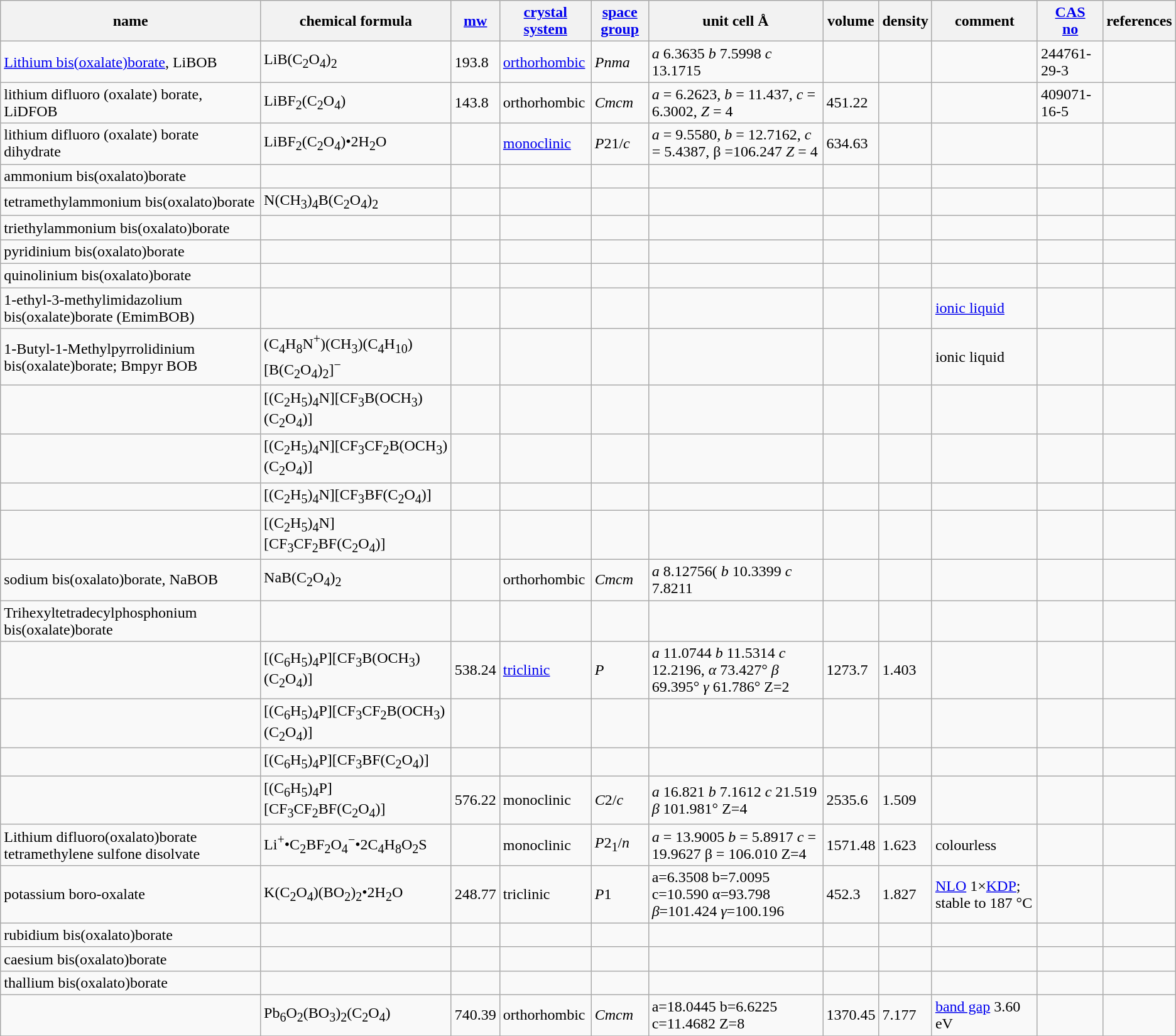<table class="wikitable">
<tr>
<th>name</th>
<th>chemical formula</th>
<th><a href='#'>mw</a></th>
<th><a href='#'>crystal system</a></th>
<th><a href='#'>space group</a></th>
<th>unit cell Å</th>
<th>volume</th>
<th>density</th>
<th>comment</th>
<th><a href='#'>CAS</a><br><a href='#'>no</a></th>
<th>references</th>
</tr>
<tr>
<td><a href='#'>Lithium bis(oxalate)borate</a>, LiBOB</td>
<td>LiB(C<sub>2</sub>O<sub>4</sub>)<sub>2</sub></td>
<td>193.8</td>
<td><a href='#'>orthorhombic</a></td>
<td><em>Pnma</em></td>
<td><em>a</em> 6.3635 <em>b</em> 7.5998 <em>c</em> 13.1715</td>
<td></td>
<td></td>
<td></td>
<td>244761-29-3</td>
<td></td>
</tr>
<tr>
<td>lithium difluoro (oxalate) borate, LiDFOB</td>
<td>LiBF<sub>2</sub>(C<sub>2</sub>O<sub>4</sub>)</td>
<td>143.8</td>
<td>orthorhombic</td>
<td><em>Cmcm</em></td>
<td><em>a</em> = 6.2623, <em>b</em> = 11.437, <em>c</em> = 6.3002, <em>Z</em> = 4</td>
<td>451.22</td>
<td></td>
<td></td>
<td>409071-16-5</td>
<td></td>
</tr>
<tr>
<td>lithium difluoro (oxalate) borate dihydrate</td>
<td>LiBF<sub>2</sub>(C<sub>2</sub>O<sub>4</sub>)•2H<sub>2</sub>O</td>
<td></td>
<td><a href='#'>monoclinic</a></td>
<td><em>P</em>21/<em>c</em></td>
<td><em>a</em> = 9.5580, <em>b</em> = 12.7162, <em>c</em> = 5.4387, β =106.247 <em>Z</em> = 4</td>
<td>634.63</td>
<td></td>
<td></td>
<td></td>
<td></td>
</tr>
<tr>
<td>ammonium bis(oxalato)borate</td>
<td></td>
<td></td>
<td></td>
<td></td>
<td></td>
<td></td>
<td></td>
<td></td>
<td></td>
<td></td>
</tr>
<tr>
<td>tetramethylammonium bis(oxalato)borate</td>
<td>N(CH<sub>3</sub>)<sub>4</sub>B(C<sub>2</sub>O<sub>4</sub>)<sub>2</sub></td>
<td></td>
<td></td>
<td></td>
<td></td>
<td></td>
<td></td>
<td></td>
<td></td>
<td></td>
</tr>
<tr>
<td>triethylammonium bis(oxalato)borate</td>
<td></td>
<td></td>
<td></td>
<td></td>
<td></td>
<td></td>
<td></td>
<td></td>
<td></td>
<td></td>
</tr>
<tr>
<td>pyridinium bis(oxalato)borate</td>
<td></td>
<td></td>
<td></td>
<td></td>
<td></td>
<td></td>
<td></td>
<td></td>
<td></td>
<td></td>
</tr>
<tr>
<td>quinolinium bis(oxalato)borate</td>
<td></td>
<td></td>
<td></td>
<td></td>
<td></td>
<td></td>
<td></td>
<td></td>
<td></td>
<td></td>
</tr>
<tr>
<td>1-ethyl-3-methylimidazolium bis(oxalate)borate (EmimBOB)</td>
<td></td>
<td></td>
<td></td>
<td></td>
<td></td>
<td></td>
<td></td>
<td><a href='#'>ionic liquid</a></td>
<td></td>
<td></td>
</tr>
<tr>
<td>1-Butyl-1-Methylpyrrolidinium bis(oxalate)borate; Bmpyr BOB</td>
<td>(C<sub>4</sub>H<sub>8</sub>N<sup>+</sup>)(CH<sub>3</sub>)(C<sub>4</sub>H<sub>10</sub>)[B(C<sub>2</sub>O<sub>4</sub>)<sub>2</sub>]<sup>−</sup></td>
<td></td>
<td></td>
<td></td>
<td></td>
<td></td>
<td></td>
<td>ionic liquid</td>
<td></td>
<td></td>
</tr>
<tr>
<td></td>
<td>[(C<sub>2</sub>H<sub>5</sub>)<sub>4</sub>N][CF<sub>3</sub>B(OCH<sub>3</sub>)(C<sub>2</sub>O<sub>4</sub>)]</td>
<td></td>
<td></td>
<td></td>
<td></td>
<td></td>
<td></td>
<td></td>
<td></td>
<td></td>
</tr>
<tr>
<td></td>
<td>[(C<sub>2</sub>H<sub>5</sub>)<sub>4</sub>N][CF<sub>3</sub>CF<sub>2</sub>B(OCH<sub>3</sub>)(C<sub>2</sub>O<sub>4</sub>)]</td>
<td></td>
<td></td>
<td></td>
<td></td>
<td></td>
<td></td>
<td></td>
<td></td>
<td></td>
</tr>
<tr>
<td></td>
<td>[(C<sub>2</sub>H<sub>5</sub>)<sub>4</sub>N][CF<sub>3</sub>BF(C<sub>2</sub>O<sub>4</sub>)]</td>
<td></td>
<td></td>
<td></td>
<td></td>
<td></td>
<td></td>
<td></td>
<td></td>
<td></td>
</tr>
<tr>
<td></td>
<td>[(C<sub>2</sub>H<sub>5</sub>)<sub>4</sub>N][CF<sub>3</sub>CF<sub>2</sub>BF(C<sub>2</sub>O<sub>4</sub>)]</td>
<td></td>
<td></td>
<td></td>
<td></td>
<td></td>
<td></td>
<td></td>
<td></td>
<td></td>
</tr>
<tr>
<td>sodium bis(oxalato)borate, NaBOB</td>
<td>NaB(C<sub>2</sub>O<sub>4</sub>)<sub>2</sub></td>
<td></td>
<td>orthorhombic</td>
<td><em>Cmcm</em></td>
<td><em>a</em> 8.12756( <em>b</em> 10.3399 <em>c</em> 7.8211</td>
<td></td>
<td></td>
<td></td>
<td></td>
<td></td>
</tr>
<tr>
<td>Trihexyltetradecylphosphonium bis(oxalate)borate</td>
<td></td>
<td></td>
<td></td>
<td></td>
<td></td>
<td></td>
<td></td>
<td></td>
<td></td>
<td></td>
</tr>
<tr>
<td></td>
<td>[(C<sub>6</sub>H<sub>5</sub>)<sub>4</sub>P][CF<sub>3</sub>B(OCH<sub>3</sub>)(C<sub>2</sub>O<sub>4</sub>)]</td>
<td>538.24</td>
<td><a href='#'>triclinic</a></td>
<td><em>P</em></td>
<td><em>a</em> 11.0744 <em>b</em> 11.5314 <em>c</em> 12.2196, <em>α</em> 73.427° <em>β</em> 69.395° <em>γ</em> 61.786° Z=2</td>
<td>1273.7</td>
<td>1.403</td>
<td></td>
<td></td>
<td></td>
</tr>
<tr>
<td></td>
<td>[(C<sub>6</sub>H<sub>5</sub>)<sub>4</sub>P][CF<sub>3</sub>CF<sub>2</sub>B(OCH<sub>3</sub>)(C<sub>2</sub>O<sub>4</sub>)]</td>
<td></td>
<td></td>
<td></td>
<td></td>
<td></td>
<td></td>
<td></td>
<td></td>
<td></td>
</tr>
<tr>
<td></td>
<td>[(C<sub>6</sub>H<sub>5</sub>)<sub>4</sub>P][CF<sub>3</sub>BF(C<sub>2</sub>O<sub>4</sub>)]</td>
<td></td>
<td></td>
<td></td>
<td></td>
<td></td>
<td></td>
<td></td>
<td></td>
<td></td>
</tr>
<tr>
<td></td>
<td>[(C<sub>6</sub>H<sub>5</sub>)<sub>4</sub>P][CF<sub>3</sub>CF<sub>2</sub>BF(C<sub>2</sub>O<sub>4</sub>)]</td>
<td>576.22</td>
<td>monoclinic</td>
<td><em>C</em>2/<em>c</em></td>
<td><em>a</em> 16.821 <em>b</em> 7.1612 <em>c</em> 21.519 <em>β</em> 101.981° Z=4</td>
<td>2535.6</td>
<td>1.509</td>
<td></td>
<td></td>
<td></td>
</tr>
<tr>
<td>Lithium difluoro(oxalato)borate tetramethylene sulfone disolvate</td>
<td>Li<sup>+</sup>•C<sub>2</sub>BF<sub>2</sub>O<sub>4</sub><sup>−</sup>•2C<sub>4</sub>H<sub>8</sub>O<sub>2</sub>S</td>
<td></td>
<td>monoclinic</td>
<td><em>P</em>2<sub>1</sub>/<em>n</em></td>
<td><em>a</em> = 13.9005 <em>b</em> = 5.8917 <em>c</em> = 19.9627 β = 106.010 Z=4</td>
<td>1571.48</td>
<td>1.623</td>
<td>colourless</td>
<td></td>
<td></td>
</tr>
<tr>
<td>potassium boro-oxalate</td>
<td>K(C<sub>2</sub>O<sub>4</sub>)(BO<sub>2</sub>)<sub>2</sub>•2H<sub>2</sub>O</td>
<td>248.77</td>
<td>triclinic</td>
<td><em>P</em>1</td>
<td>a=6.3508 b=7.0095 c=10.590 α=93.798 <em>β</em>=101.424 <em>γ</em>=100.196</td>
<td>452.3</td>
<td>1.827</td>
<td><a href='#'>NLO</a> 1×<a href='#'>KDP</a>; stable to 187 °C</td>
<td></td>
<td></td>
</tr>
<tr>
<td>rubidium bis(oxalato)borate</td>
<td></td>
<td></td>
<td></td>
<td></td>
<td></td>
<td></td>
<td></td>
<td></td>
<td></td>
<td></td>
</tr>
<tr>
<td>caesium bis(oxalato)borate</td>
<td></td>
<td></td>
<td></td>
<td></td>
<td></td>
<td></td>
<td></td>
<td></td>
<td></td>
<td></td>
</tr>
<tr>
<td>thallium bis(oxalato)borate</td>
<td></td>
<td></td>
<td></td>
<td></td>
<td></td>
<td></td>
<td></td>
<td></td>
<td></td>
<td></td>
</tr>
<tr>
<td></td>
<td>Pb<sub>6</sub>O<sub>2</sub>(BO<sub>3</sub>)<sub>2</sub>(C<sub>2</sub>O<sub>4</sub>)</td>
<td>740.39</td>
<td>orthorhombic</td>
<td><em>Cmcm</em></td>
<td>a=18.0445 b=6.6225 c=11.4682 Z=8</td>
<td>1370.45</td>
<td>7.177</td>
<td><a href='#'>band gap</a> 3.60 eV</td>
<td></td>
<td></td>
</tr>
<tr>
</tr>
</table>
